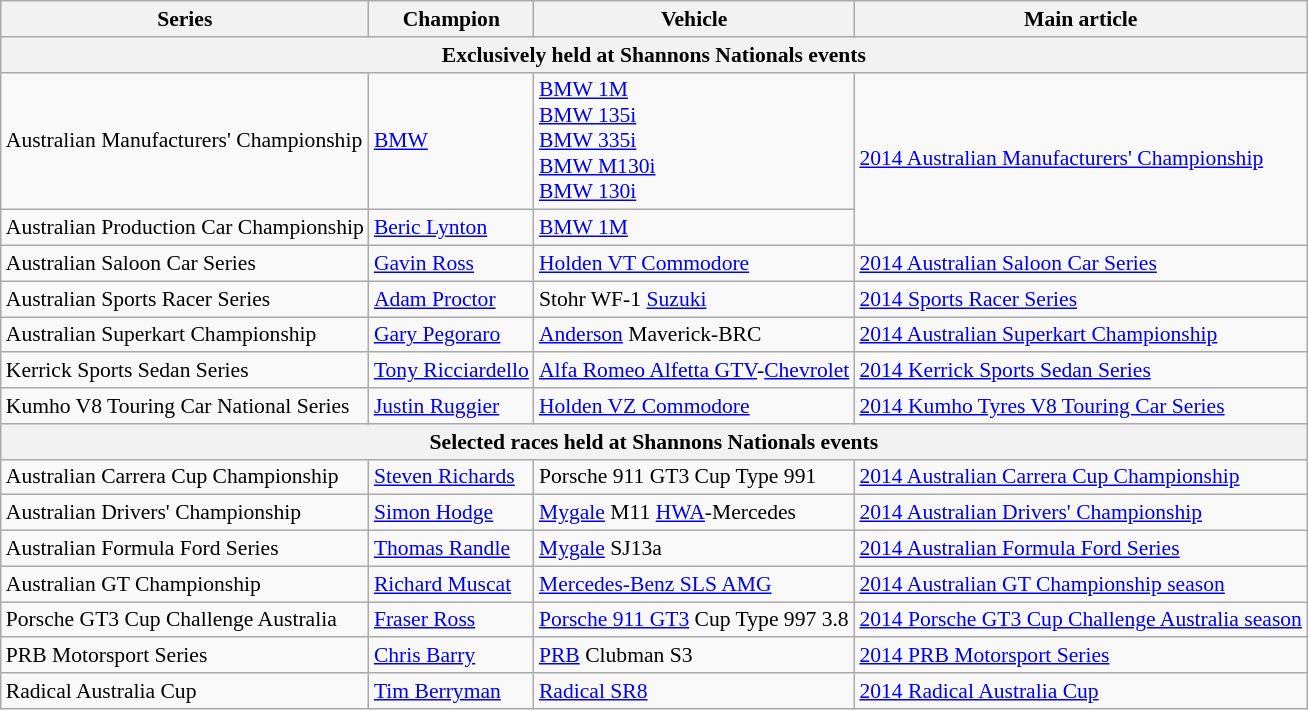<table class="wikitable" style="font-size: 90%">
<tr>
<th>Series</th>
<th>Champion</th>
<th>Vehicle</th>
<th>Main article</th>
</tr>
<tr>
<th colspan=4>Exclusively held at Shannons Nationals events</th>
</tr>
<tr>
<td>Australian Manufacturers' Championship</td>
<td><a href='#'>BMW</a></td>
<td><a href='#'>BMW 1M</a> <br> <a href='#'>BMW 135i</a> <br> <a href='#'>BMW 335i</a> <br> <a href='#'>BMW M130i</a> <br> <a href='#'>BMW 130i</a></td>
<td rowspan=2><a href='#'>2014 Australian Manufacturers' Championship</a></td>
</tr>
<tr>
<td>Australian Production Car Championship</td>
<td><a href='#'>Beric Lynton</a></td>
<td><a href='#'>BMW 1M</a></td>
</tr>
<tr>
<td>Australian Saloon Car Series</td>
<td><a href='#'>Gavin Ross</a></td>
<td><a href='#'>Holden VT Commodore</a></td>
<td><a href='#'>2014 Australian Saloon Car Series</a></td>
</tr>
<tr>
<td>Australian Sports Racer Series</td>
<td><a href='#'>Adam Proctor</a></td>
<td>Stohr WF-1 <a href='#'>Suzuki</a></td>
<td><a href='#'>2014 Sports Racer Series</a></td>
</tr>
<tr>
<td>Australian Superkart Championship</td>
<td><a href='#'>Gary Pegoraro</a></td>
<td><a href='#'>Anderson</a> Maverick-BRC</td>
<td><a href='#'>2014 Australian Superkart Championship</a></td>
</tr>
<tr>
<td>Kerrick Sports Sedan Series</td>
<td><a href='#'>Tony Ricciardello</a></td>
<td><a href='#'>Alfa Romeo Alfetta GTV</a>-<a href='#'>Chevrolet</a></td>
<td><a href='#'>2014 Kerrick Sports Sedan Series</a></td>
</tr>
<tr>
<td>Kumho V8 Touring Car National Series</td>
<td><a href='#'>Justin Ruggier</a></td>
<td><a href='#'>Holden VZ Commodore</a></td>
<td><a href='#'>2014 Kumho Tyres V8 Touring Car Series</a></td>
</tr>
<tr>
<th colspan=4>Selected races held at Shannons Nationals events</th>
</tr>
<tr>
<td>Australian Carrera Cup Championship</td>
<td><a href='#'>Steven Richards</a></td>
<td>Porsche 911 GT3 Cup Type 991</td>
<td><a href='#'>2014 Australian Carrera Cup Championship</a></td>
</tr>
<tr>
<td>Australian Drivers' Championship</td>
<td><a href='#'>Simon Hodge</a></td>
<td><a href='#'>Mygale</a> M11 <a href='#'>HWA</a>-Mercedes</td>
<td><a href='#'>2014 Australian Drivers' Championship</a></td>
</tr>
<tr>
<td>Australian Formula Ford Series</td>
<td><a href='#'>Thomas Randle</a></td>
<td><a href='#'>Mygale</a> SJ13a</td>
<td><a href='#'>2014 Australian Formula Ford Series</a></td>
</tr>
<tr>
<td>Australian GT Championship</td>
<td><a href='#'>Richard Muscat</a></td>
<td><a href='#'>Mercedes-Benz SLS AMG</a></td>
<td><a href='#'>2014 Australian GT Championship season</a></td>
</tr>
<tr>
<td>Porsche GT3 Cup Challenge Australia</td>
<td><a href='#'>Fraser Ross</a></td>
<td><a href='#'>Porsche 911 GT3</a> Cup Type 997 3.8</td>
<td><a href='#'>2014 Porsche GT3 Cup Challenge Australia season</a></td>
</tr>
<tr>
<td>PRB Motorsport Series</td>
<td><a href='#'>Chris Barry</a></td>
<td><a href='#'>PRB</a> Clubman S3</td>
<td><a href='#'>2014 PRB Motorsport Series</a></td>
</tr>
<tr>
<td>Radical Australia Cup</td>
<td><a href='#'>Tim Berryman</a></td>
<td><a href='#'>Radical SR8</a></td>
<td><a href='#'>2014 Radical Australia Cup</a></td>
</tr>
</table>
